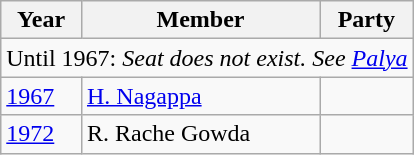<table class="wikitable sortable">
<tr>
<th>Year</th>
<th>Member</th>
<th colspan="2">Party</th>
</tr>
<tr>
<td colspan="4" align="center">Until 1967: <em>Seat does not exist. See <a href='#'>Palya</a></em></td>
</tr>
<tr>
<td><a href='#'>1967</a></td>
<td><a href='#'>H. Nagappa</a></td>
<td></td>
</tr>
<tr>
<td><a href='#'>1972</a></td>
<td>R. Rache Gowda</td>
</tr>
</table>
